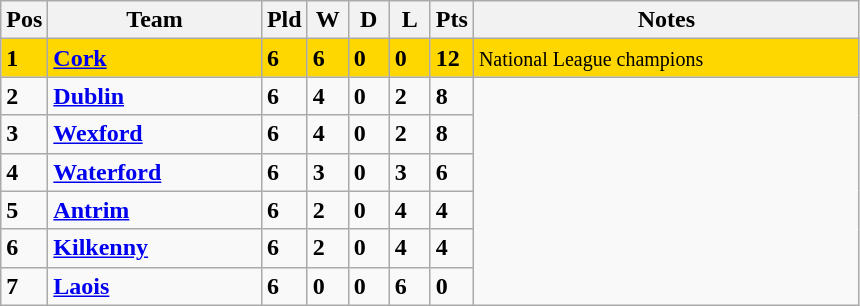<table class="wikitable" style="text-align: centre;">
<tr>
<th width=20>Pos</th>
<th width=135>Team</th>
<th width=20>Pld</th>
<th width=20>W</th>
<th width=20>D</th>
<th width=20>L</th>
<th width=20>Pts</th>
<th width=250>Notes</th>
</tr>
<tr style="background:gold;">
<td><strong>1</strong></td>
<td align=left><strong> <a href='#'>Cork</a> </strong></td>
<td><strong>6</strong></td>
<td><strong>6</strong></td>
<td><strong>0</strong></td>
<td><strong>0</strong></td>
<td><strong>12</strong></td>
<td><small>National League champions</small></td>
</tr>
<tr>
<td><strong>2</strong></td>
<td align=left><strong> <a href='#'>Dublin</a> </strong></td>
<td><strong>6</strong></td>
<td><strong>4</strong></td>
<td><strong>0</strong></td>
<td><strong>2</strong></td>
<td><strong>8</strong></td>
</tr>
<tr>
<td><strong>3</strong></td>
<td align=left><strong> <a href='#'>Wexford</a> </strong></td>
<td><strong>6</strong></td>
<td><strong>4</strong></td>
<td><strong>0</strong></td>
<td><strong>2</strong></td>
<td><strong>8</strong></td>
</tr>
<tr>
<td><strong>4</strong></td>
<td align=left><strong> <a href='#'>Waterford</a> </strong></td>
<td><strong>6</strong></td>
<td><strong>3</strong></td>
<td><strong>0</strong></td>
<td><strong>3</strong></td>
<td><strong>6</strong></td>
</tr>
<tr>
<td><strong>5</strong></td>
<td align=left><strong> <a href='#'>Antrim</a> </strong></td>
<td><strong>6</strong></td>
<td><strong>2</strong></td>
<td><strong>0</strong></td>
<td><strong>4</strong></td>
<td><strong>4</strong></td>
</tr>
<tr>
<td><strong>6</strong></td>
<td align=left><strong> <a href='#'>Kilkenny</a> </strong></td>
<td><strong>6</strong></td>
<td><strong>2</strong></td>
<td><strong>0</strong></td>
<td><strong>4</strong></td>
<td><strong>4</strong></td>
</tr>
<tr>
<td><strong>7</strong></td>
<td align=left><strong> <a href='#'>Laois</a> </strong></td>
<td><strong>6</strong></td>
<td><strong>0</strong></td>
<td><strong>0</strong></td>
<td><strong>6</strong></td>
<td><strong>0</strong></td>
</tr>
</table>
